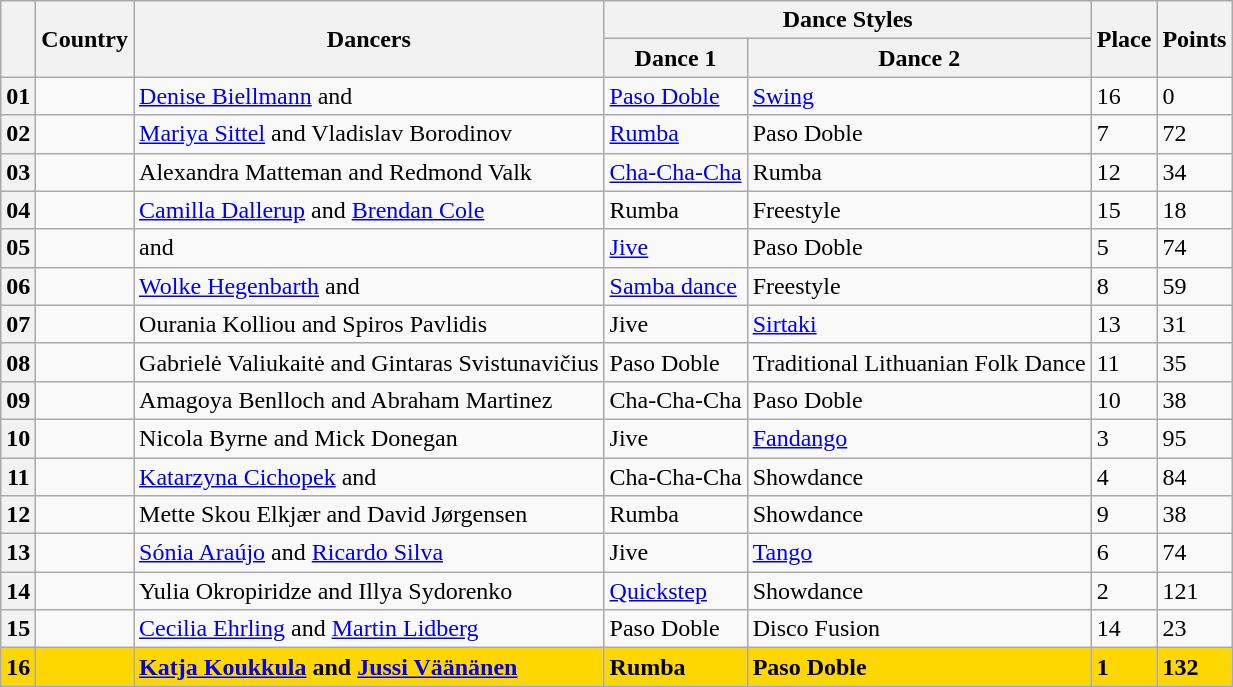<table class="sortable wikitable plainrowheaders">
<tr>
<th scope="col" rowspan="2"></th>
<th scope="col" rowspan="2">Country</th>
<th scope="col" rowspan="2">Dancers</th>
<th scope="col" colspan="2">Dance Styles</th>
<th scope="col" rowspan="2">Place</th>
<th scope="col" rowspan="2">Points</th>
</tr>
<tr>
<th>Dance 1</th>
<th>Dance 2</th>
</tr>
<tr>
<th scope="row" style="text-align:center;">01</th>
<td></td>
<td><a href='#'>Denise Biellmann</a> and </td>
<td><a href='#'>Paso Doble</a></td>
<td><a href='#'>Swing</a></td>
<td>16</td>
<td>0</td>
</tr>
<tr>
<th scope="row" style="text-align:center;">02</th>
<td></td>
<td><a href='#'>Mariya Sittel</a> and Vladislav Borodinov</td>
<td><a href='#'>Rumba</a></td>
<td>Paso Doble</td>
<td>7</td>
<td>72</td>
</tr>
<tr>
<th scope="row" style="text-align:center;">03</th>
<td></td>
<td>Alexandra Matteman and Redmond Valk</td>
<td><a href='#'>Cha-Cha-Cha</a></td>
<td>Rumba</td>
<td>12</td>
<td>34</td>
</tr>
<tr>
<th scope="row" style="text-align:center;">04</th>
<td></td>
<td><a href='#'>Camilla Dallerup</a> and <a href='#'>Brendan Cole</a></td>
<td>Rumba</td>
<td>Freestyle</td>
<td>15</td>
<td>18</td>
</tr>
<tr>
<th scope="row" style="text-align:center;">05</th>
<td></td>
<td> and </td>
<td><a href='#'>Jive</a></td>
<td>Paso Doble</td>
<td>5</td>
<td>74</td>
</tr>
<tr>
<th scope="row" style="text-align:center;">06</th>
<td></td>
<td><a href='#'>Wolke Hegenbarth</a> and </td>
<td><a href='#'>Samba dance</a></td>
<td>Freestyle</td>
<td>8</td>
<td>59</td>
</tr>
<tr>
<th scope="row" style="text-align:center;">07</th>
<td></td>
<td>Ourania Kolliou and Spiros Pavlidis</td>
<td>Jive</td>
<td><a href='#'>Sirtaki</a></td>
<td>13</td>
<td>31</td>
</tr>
<tr>
<th scope="row" style="text-align:center;">08</th>
<td></td>
<td>Gabrielė Valiukaitė and Gintaras Svistunavičius</td>
<td>Paso Doble</td>
<td>Traditional Lithuanian Folk Dance</td>
<td>11</td>
<td>35</td>
</tr>
<tr>
<th scope="row" style="text-align:center;">09</th>
<td></td>
<td>Amagoya Benlloch and Abraham Martinez</td>
<td>Cha-Cha-Cha</td>
<td>Paso Doble</td>
<td>10</td>
<td>38</td>
</tr>
<tr>
<th scope="row" style="text-align:center;">10</th>
<td></td>
<td>Nicola Byrne and Mick Donegan</td>
<td>Jive</td>
<td><a href='#'>Fandango</a></td>
<td>3</td>
<td>95</td>
</tr>
<tr>
<th scope="row" style="text-align:center;">11</th>
<td></td>
<td><a href='#'>Katarzyna Cichopek</a> and </td>
<td>Cha-Cha-Cha</td>
<td>Showdance</td>
<td>4</td>
<td>84</td>
</tr>
<tr>
<th scope="row" style="text-align:center;">12</th>
<td></td>
<td>Mette Skou Elkjær and David Jørgensen</td>
<td>Rumba</td>
<td>Showdance</td>
<td>9</td>
<td>38</td>
</tr>
<tr>
<th scope="row" style="text-align:center;">13</th>
<td></td>
<td><a href='#'>Sónia Araújo</a> and <a href='#'>Ricardo Silva</a></td>
<td>Jive</td>
<td><a href='#'>Tango</a></td>
<td>6</td>
<td>74</td>
</tr>
<tr>
<th scope="row" style="text-align:center;">14</th>
<td></td>
<td>Yulia Okropiridze and Illya Sydorenko</td>
<td><a href='#'>Quickstep</a></td>
<td>Showdance</td>
<td>2</td>
<td>121</td>
</tr>
<tr>
<th scope="row" style="text-align:center;">15</th>
<td></td>
<td><a href='#'>Cecilia Ehrling</a> and <a href='#'>Martin Lidberg</a></td>
<td>Paso Doble</td>
<td>Disco Fusion</td>
<td>14</td>
<td>23</td>
</tr>
<tr style="font-weight:bold; background:gold;">
<th scope="row" style="text-align:center; font-weight:bold; background:gold">16</th>
<td></td>
<td><a href='#'>Katja Koukkula</a> and <a href='#'>Jussi Väänänen</a></td>
<td>Rumba</td>
<td>Paso Doble</td>
<td>1</td>
<td>132</td>
</tr>
</table>
